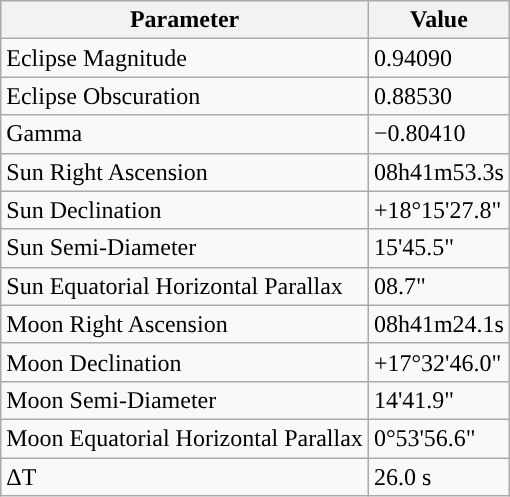<table class="wikitable">
<tr>
<th>Parameter</th>
<th>Value</th>
</tr>
<tr>
<td>Eclipse Magnitude</td>
<td>0.94090</td>
</tr>
<tr>
<td>Eclipse Obscuration</td>
<td>0.88530</td>
</tr>
<tr>
<td>Gamma</td>
<td>−0.80410</td>
</tr>
<tr>
<td>Sun Right Ascension</td>
<td>08h41m53.3s</td>
</tr>
<tr>
<td>Sun Declination</td>
<td>+18°15'27.8"</td>
</tr>
<tr>
<td>Sun Semi-Diameter</td>
<td>15'45.5"</td>
</tr>
<tr>
<td>Sun Equatorial Horizontal Parallax</td>
<td>08.7"</td>
</tr>
<tr>
<td>Moon Right Ascension</td>
<td>08h41m24.1s</td>
</tr>
<tr>
<td>Moon Declination</td>
<td>+17°32'46.0"</td>
</tr>
<tr>
<td>Moon Semi-Diameter</td>
<td>14'41.9"</td>
</tr>
<tr>
<td>Moon Equatorial Horizontal Parallax</td>
<td>0°53'56.6"</td>
</tr>
<tr>
<td>ΔT</td>
<td>26.0 s</td>
</tr>
</table>
